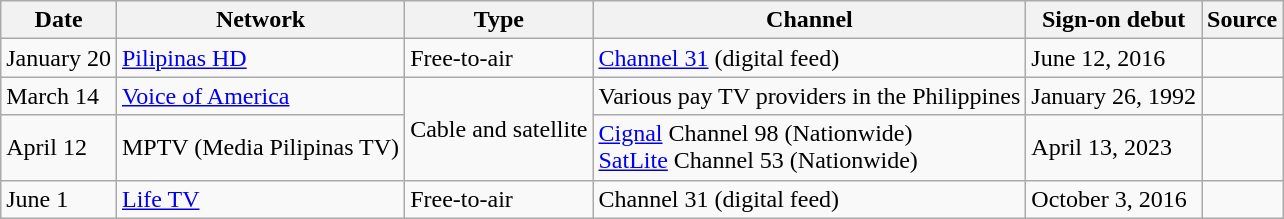<table class="wikitable">
<tr>
<th>Date</th>
<th>Network</th>
<th>Type</th>
<th>Channel</th>
<th>Sign-on debut</th>
<th>Source</th>
</tr>
<tr>
<td>January 20</td>
<td><a href='#'>Pilipinas HD</a></td>
<td>Free-to-air</td>
<td><a href='#'>Channel 31</a> (digital feed)</td>
<td>June 12, 2016</td>
<td></td>
</tr>
<tr>
<td>March 14</td>
<td><a href='#'>Voice of America</a></td>
<td rowspan="2">Cable and satellite</td>
<td>Various pay TV providers in the Philippines</td>
<td>January 26, 1992</td>
<td></td>
</tr>
<tr>
<td>April 12</td>
<td>MPTV (Media Pilipinas TV)</td>
<td><a href='#'>Cignal</a> Channel 98 (Nationwide)<br><a href='#'>SatLite</a> Channel 53 (Nationwide)</td>
<td>April 13, 2023</td>
<td></td>
</tr>
<tr>
<td>June 1</td>
<td><a href='#'>Life TV</a></td>
<td>Free-to-air</td>
<td>Channel 31 (digital feed)</td>
<td>October 3, 2016</td>
<td></td>
</tr>
</table>
